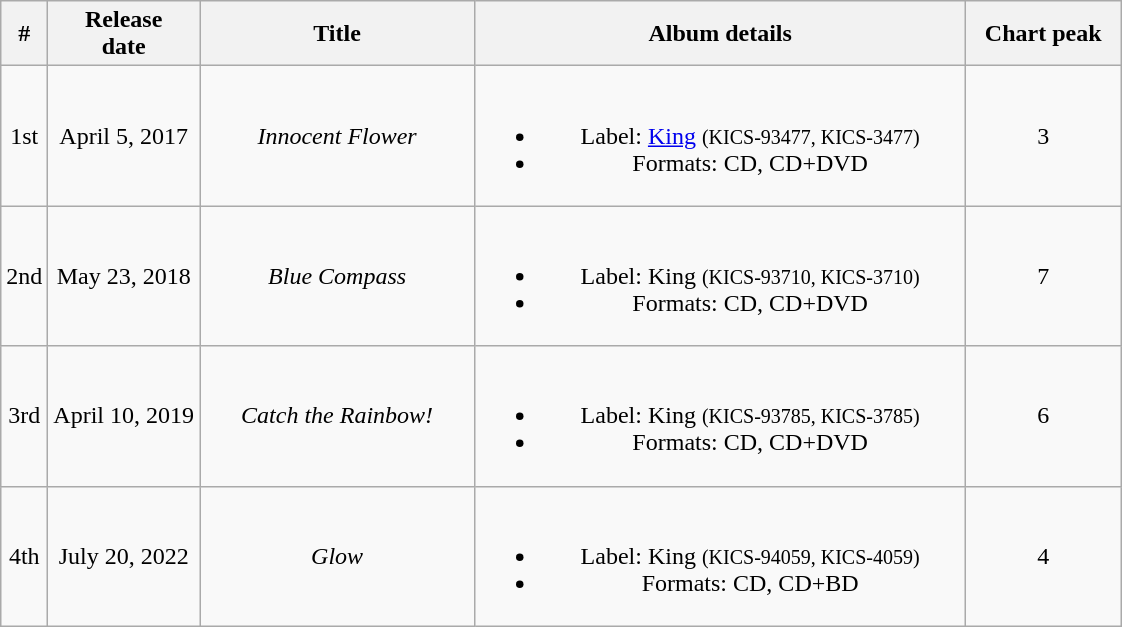<table class="wikitable plainrowheaders" style="text-align:center;" border="1">
<tr>
<th scope="col">#</th>
<th scope="col">Release <br>date</th>
<th scope="col" style="width:11em;">Title</th>
<th scope="col" style="width:20em;">Album details</th>
<th scope="col" style="width:6em;">Chart peak</th>
</tr>
<tr>
<td>1st</td>
<td>April 5, 2017</td>
<td scope="row"><em>Innocent Flower</em></td>
<td><br><ul><li>Label: <a href='#'>King</a> <small>(KICS-93477, KICS-3477)</small></li><li>Formats: CD, CD+DVD</li></ul></td>
<td>3</td>
</tr>
<tr>
<td>2nd</td>
<td>May 23, 2018</td>
<td scope="row"><em>Blue Compass</em></td>
<td><br><ul><li>Label: King <small>(KICS-93710, KICS-3710)</small></li><li>Formats: CD, CD+DVD</li></ul></td>
<td>7</td>
</tr>
<tr>
<td>3rd</td>
<td>April 10, 2019</td>
<td scope="row"><em>Catch the Rainbow!</em></td>
<td><br><ul><li>Label: King <small>(KICS-93785, KICS-3785)</small></li><li>Formats: CD, CD+DVD</li></ul></td>
<td>6</td>
</tr>
<tr>
<td>4th</td>
<td>July 20, 2022</td>
<td scope="row"><em>Glow</em></td>
<td><br><ul><li>Label: King <small>(KICS-94059, KICS-4059)</small></li><li>Formats: CD, CD+BD</li></ul></td>
<td>4</td>
</tr>
</table>
